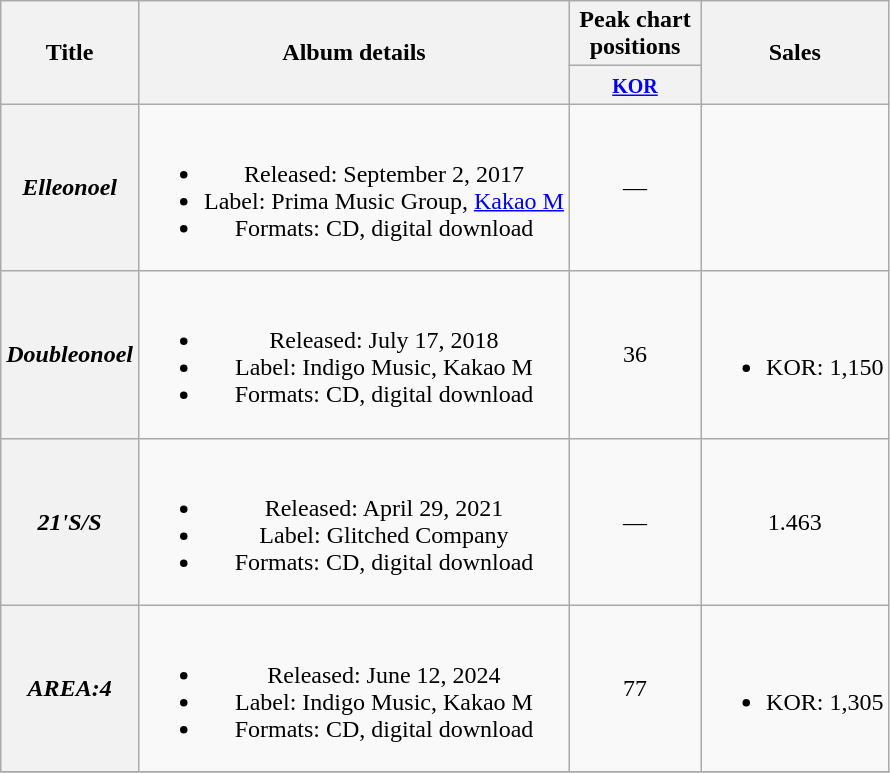<table class="wikitable plainrowheaders" style="text-align:center;">
<tr>
<th scope="col" rowspan="2">Title</th>
<th scope="col" rowspan="2">Album details</th>
<th scope="col" colspan="1" style="width:5em;">Peak chart positions</th>
<th scope="col" rowspan="2">Sales</th>
</tr>
<tr>
<th><small><a href='#'>KOR</a></small><br></th>
</tr>
<tr>
<th scope="row"><em>Elleonoel</em></th>
<td><br><ul><li>Released: September 2, 2017</li><li>Label: Prima Music Group, <a href='#'>Kakao M</a></li><li>Formats: CD, digital download</li></ul></td>
<td>—</td>
<td></td>
</tr>
<tr>
<th scope="row"><em>Doubleonoel</em></th>
<td><br><ul><li>Released: July 17, 2018</li><li>Label: Indigo Music, Kakao M</li><li>Formats: CD, digital download</li></ul></td>
<td>36</td>
<td><br><ul><li>KOR: 1,150</li></ul></td>
</tr>
<tr>
<th scope="row"><em>21'S/S</em></th>
<td><br><ul><li>Released: April 29, 2021</li><li>Label: Glitched Company</li><li>Formats: CD, digital download</li></ul></td>
<td>—</td>
<td>1.463</td>
</tr>
<tr>
<th scope="row"><em>AREA:4</em></th>
<td><br><ul><li>Released: June 12, 2024</li><li>Label: Indigo Music, Kakao M</li><li>Formats: CD, digital download</li></ul></td>
<td>77</td>
<td><br><ul><li>KOR: 1,305</li></ul></td>
</tr>
<tr>
</tr>
</table>
